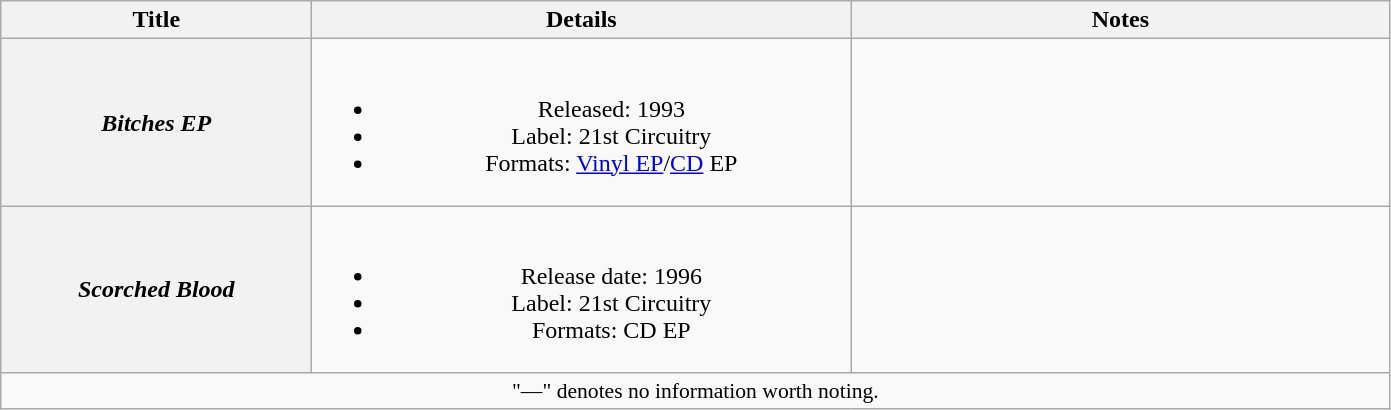<table class="wikitable plainrowheaders" style="text-align:center;">
<tr>
<th scope="col" style="width:12.5em;">Title</th>
<th scope="col" style="width:22em;">Details</th>
<th scope="col" style="width:22em;">Notes</th>
</tr>
<tr>
<th scope="row"><em>Bitches EP</em></th>
<td><br><ul><li>Released: 1993</li><li>Label: 21st Circuitry</li><li>Formats: <a href='#'>Vinyl EP</a>/<a href='#'>CD</a> EP</li></ul></td>
<td></td>
</tr>
<tr>
<th scope="row"><em>Scorched Blood</em></th>
<td><br><ul><li>Release date: 1996</li><li>Label: 21st Circuitry</li><li>Formats: CD EP</li></ul></td>
<td></td>
</tr>
<tr>
<td colspan="12" style="font-size:90%">"—" denotes no information worth noting.</td>
</tr>
</table>
